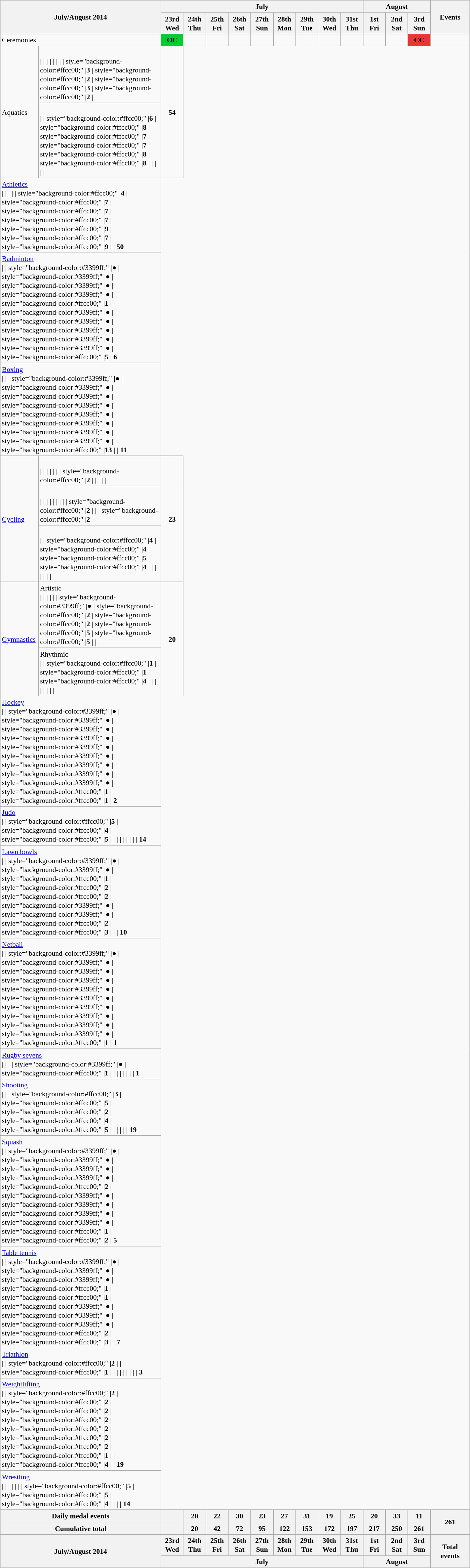<table class=wikitable style="margin:0.5em auto; font-size:90%; line-height:1.25em;width:75%;">
<tr>
<th style=width:23%; colspan=2 rowspan=2>July/August 2014</th>
<th colspan=9>July</th>
<th colspan=3>August</th>
<th style=width:7%; rowspan=2>Events</th>
</tr>
<tr>
<th style="width:4%">23rd<br>Wed</th>
<th style="width:4%">24th<br>Thu</th>
<th style="width:4%">25th<br>Fri</th>
<th style="width:4%">26th<br>Sat</th>
<th style="width:4%">27th<br>Sun</th>
<th style="width:4%">28th<br>Mon</th>
<th style="width:4%">29th<br>Tue</th>
<th style="width:4%">30th<br>Wed</th>
<th style="width:4%">31st<br>Thu</th>
<th style="width:4%">1st<br>Fri</th>
<th style="width:4%">2nd<br>Sat</th>
<th style="width:4%">3rd<br>Sun</th>
</tr>
<tr>
<td colspan=2>Ceremonies</td>
<td style="background-color:#00cc33;text-align:center;"><strong>OC</strong></td>
<td></td>
<td></td>
<td></td>
<td></td>
<td></td>
<td></td>
<td></td>
<td></td>
<td></td>
<td></td>
<td style="background-color:#ee3333;text-align:center;"><strong>CC</strong></td>
<td></td>
</tr>
<tr style="text-align:center;">
<td rowspan=2 style="text-align:left;">Aquatics</td>
<td style="text-align:left;"><br>| 
| 
|
| 
| 
|
| 
| style="background-color:#ffcc00;" |<strong>3</strong>
| style="background-color:#ffcc00;" |<strong>2</strong>
| style="background-color:#ffcc00;" |<strong>3</strong>
| style="background-color:#ffcc00;" |<strong>2</strong>
|</td>
<td rowspan=2><strong>54</strong></td>
</tr>
<tr style="text-align:center;">
<td style="text-align:left;"><br>| 
| style="background-color:#ffcc00;" |<strong>6</strong>
| style="background-color:#ffcc00;" |<strong>8</strong>
| style="background-color:#ffcc00;" |<strong>7</strong>
| style="background-color:#ffcc00;" |<strong>7</strong>
| style="background-color:#ffcc00;" |<strong>8</strong>
| style="background-color:#ffcc00;" |<strong>8</strong>
| 
|
|
|
|</td>
</tr>
<tr style="text-align:center;">
<td colspan=2 style="text-align:left;"> <a href='#'>Athletics</a><br>| 
| 
| 
| 
| style="background-color:#ffcc00;" |<strong>4</strong>
| style="background-color:#ffcc00;" |<strong>7</strong>
| style="background-color:#ffcc00;" |<strong>7</strong>
| style="background-color:#ffcc00;" |<strong>7</strong>
| style="background-color:#ffcc00;" |<strong>9</strong>
| style="background-color:#ffcc00;" |<strong>7</strong>
| style="background-color:#ffcc00;" |<strong>9</strong>
|
| <strong>50</strong></td>
</tr>
<tr style="text-align:center;">
<td colspan=2 style="text-align:left;"> <a href='#'>Badminton</a><br>| 
| style="background-color:#3399ff;" |●
| style="background-color:#3399ff;" |●
| style="background-color:#3399ff;" |●
| style="background-color:#3399ff;" |●
| style="background-color:#ffcc00;" |<strong>1</strong>
| style="background-color:#3399ff;" |●
| style="background-color:#3399ff;" |●
| style="background-color:#3399ff;" |●
| style="background-color:#3399ff;" |●
| style="background-color:#3399ff;" |●
| style="background-color:#ffcc00;" |<strong>5</strong>
| <strong>6</strong></td>
</tr>
<tr style="text-align:center;">
<td colspan=2 style="text-align:left;"> <a href='#'>Boxing</a><br>| 
|
| style="background-color:#3399ff;" |●
| style="background-color:#3399ff;" |●
| style="background-color:#3399ff;" |●
| style="background-color:#3399ff;" |●
| style="background-color:#3399ff;" |●
| style="background-color:#3399ff;" |●
| style="background-color:#3399ff;" |●
| style="background-color:#3399ff;" |●
| style="background-color:#ffcc00;" |<strong>13</strong>
| 
| <strong>11</strong></td>
</tr>
<tr style="text-align:center;">
<td rowspan=3 style="text-align:left;"><a href='#'>Cycling</a></td>
<td style="text-align:left;"><br>| 
| 
| 
| 
| 
| 
| style="background-color:#ffcc00;" |<strong>2</strong>
| 
| 
| 
| 
|</td>
<td rowspan=3><strong>23</strong></td>
</tr>
<tr style="text-align:center;">
<td style="text-align:left;"><br>| 
| 
| 
| 
| 
| 
| 
| 
| style="background-color:#ffcc00;" |<strong>2</strong>
| 
| 
| style="background-color:#ffcc00;" |<strong>2</strong></td>
</tr>
<tr style="text-align:center;">
<td style="text-align:left;"><br>| 
| style="background-color:#ffcc00;" |<strong>4</strong>
| style="background-color:#ffcc00;" |<strong>4</strong>
| style="background-color:#ffcc00;" |<strong>5</strong>
| style="background-color:#ffcc00;" |<strong>4</strong>
| 
| 
| 
| 
| 
| 
|</td>
</tr>
<tr style="text-align:center;">
<td rowspan=2 style="text-align:left;"><a href='#'>Gymnastics</a></td>
<td style="text-align:left;"> Artistic<br>| 
| 
| 
| 
| 
| style="background-color:#3399ff;" |●
| style="background-color:#ffcc00;" |<strong>2</strong>
| style="background-color:#ffcc00;" |<strong>2</strong>
| style="background-color:#ffcc00;" |<strong>5</strong>
| style="background-color:#ffcc00;" |<strong>5</strong>
| 
|</td>
<td rowspan=2><strong>20</strong></td>
</tr>
<tr style="text-align:center;">
<td style="text-align:left;"> Rhythmic<br>| 
| style="background-color:#ffcc00;" |<strong>1</strong>
| style="background-color:#ffcc00;" |<strong>1</strong>
| style="background-color:#ffcc00;" |<strong>4</strong>
| 
| 
| 
| 
| 
| 
| 
|</td>
</tr>
<tr style="text-align:center;">
<td colspan=2 style="text-align:left;"> <a href='#'>Hockey</a><br>| 
| style="background-color:#3399ff;" |●
| style="background-color:#3399ff;" |●
| style="background-color:#3399ff;" |●
| style="background-color:#3399ff;" |●
| style="background-color:#3399ff;" |●
| style="background-color:#3399ff;" |●
| style="background-color:#3399ff;" |●
| style="background-color:#3399ff;" |●
| style="background-color:#3399ff;" |●
| style="background-color:#ffcc00;" |<strong>1</strong>
| style="background-color:#ffcc00;" |<strong>1</strong>
| <strong>2</strong></td>
</tr>
<tr style="text-align:center;">
<td colspan=2 style="text-align:left;"> <a href='#'>Judo</a><br>| 
| style="background-color:#ffcc00;" |<strong>5</strong>
| style="background-color:#ffcc00;" |<strong>4</strong>
| style="background-color:#ffcc00;" |<strong>5</strong> 
| 
|
| 
| 
| 
| 
| 
| 
| <strong>14</strong></td>
</tr>
<tr style="text-align:center;">
<td colspan=2 style="text-align:left;"> <a href='#'>Lawn bowls</a><br>| 
| style="background-color:#3399ff;" |●
| style="background-color:#3399ff;" |●
| style="background-color:#ffcc00;" |<strong>1</strong>
| style="background-color:#ffcc00;" |<strong>2</strong>
| style="background-color:#ffcc00;" |<strong>2</strong>
| style="background-color:#3399ff;" |●
| style="background-color:#3399ff;" |●
| style="background-color:#ffcc00;" |<strong>2</strong>
| style="background-color:#ffcc00;" |<strong>3</strong>
| 
| 
| <strong>10</strong></td>
</tr>
<tr style="text-align:center;">
<td colspan=2 style="text-align:left;"> <a href='#'>Netball</a><br>| 
| style="background-color:#3399ff;" |●
| style="background-color:#3399ff;" |●
| style="background-color:#3399ff;" |●
| style="background-color:#3399ff;" |●
| style="background-color:#3399ff;" |●
| style="background-color:#3399ff;" |●
| style="background-color:#3399ff;" |●
| style="background-color:#3399ff;" |●
| style="background-color:#3399ff;" |●
| style="background-color:#3399ff;" |●
| style="background-color:#ffcc00;" |<strong>1</strong>
| <strong>1</strong></td>
</tr>
<tr style="text-align:center;">
<td colspan=2 style="text-align:left;"> <a href='#'>Rugby sevens</a><br>| 
| 
|
| style="background-color:#3399ff;" |●
| style="background-color:#ffcc00;" |<strong>1</strong>
|
| 
| 
| 
| 
| 
| 
| <strong>1</strong></td>
</tr>
<tr style="text-align:center;">
<td colspan=2 style="text-align:left;"> <a href='#'>Shooting</a><br>| 
| 
| style="background-color:#ffcc00;" |<strong>3</strong>
| style="background-color:#ffcc00;" |<strong>5</strong>
| style="background-color:#ffcc00;" |<strong>2</strong>
| style="background-color:#ffcc00;" |<strong>4</strong>
| style="background-color:#ffcc00;" |<strong>5</strong>
| 
| 
|
| 
| 
| <strong>19</strong></td>
</tr>
<tr style="text-align:center;">
<td colspan=2 style="text-align:left;"> <a href='#'>Squash</a><br>| 
| style="background-color:#3399ff;" |●
| style="background-color:#3399ff;" |●
| style="background-color:#3399ff;" |●
| style="background-color:#3399ff;" |●
| style="background-color:#ffcc00;" |<strong>2</strong>
| style="background-color:#3399ff;" |●
| style="background-color:#3399ff;" |●
| style="background-color:#3399ff;" |●
| style="background-color:#3399ff;" |●
| style="background-color:#ffcc00;" |<strong>1</strong>
| style="background-color:#ffcc00;" |<strong>2</strong>
| <strong>5</strong></td>
</tr>
<tr style="text-align:center;">
<td colspan=2 style="text-align:left;"> <a href='#'>Table tennis</a><br>| 
| style="background-color:#3399ff;" |●
| style="background-color:#3399ff;" |●
| style="background-color:#3399ff;" |●
| style="background-color:#ffcc00;" |<strong>1</strong>
| style="background-color:#ffcc00;" |<strong>1</strong>
| style="background-color:#3399ff;" |●
| style="background-color:#3399ff;" |●
| style="background-color:#3399ff;" |●
| style="background-color:#ffcc00;" |<strong>2</strong>
| style="background-color:#ffcc00;" |<strong>3</strong>
| 
| <strong>7</strong></td>
</tr>
<tr style="text-align:center;">
<td colspan=2 style="text-align:left;"> <a href='#'>Triathlon</a><br>| 
| style="background-color:#ffcc00;" |<strong>2</strong>
|
| style="background-color:#ffcc00;" |<strong>1</strong>
| 
|
| 
| 
|
| 
| 
| 
| <strong>3</strong></td>
</tr>
<tr style="text-align:center;">
<td colspan=2 style="text-align:left;"> <a href='#'>Weightlifting</a><br>| 
| style="background-color:#ffcc00;" |<strong>2</strong>
| style="background-color:#ffcc00;" |<strong>2</strong>
| style="background-color:#ffcc00;" |<strong>2</strong>
| style="background-color:#ffcc00;" |<strong>2</strong>
| style="background-color:#ffcc00;" |<strong>2</strong>
| style="background-color:#ffcc00;" |<strong>2</strong>
| style="background-color:#ffcc00;" |<strong>2</strong>
| style="background-color:#ffcc00;" |<strong>1</strong>
| 
| style="background-color:#ffcc00;" |<strong>4</strong>
| 
| <strong>19</strong></td>
</tr>
<tr style="text-align:center;">
<td colspan=2 style="text-align:left;"> <a href='#'>Wrestling</a><br>| 
| 
|
| 
| 
| 
| style="background-color:#ffcc00;" |<strong>5</strong>
| style="background-color:#ffcc00;" |<strong>5</strong>
| style="background-color:#ffcc00;" |<strong>4</strong>
| 
| 
| 
| <strong>14</strong></td>
</tr>
<tr>
<th colspan=2>Daily medal events</th>
<th></th>
<th>20</th>
<th>22</th>
<th>30</th>
<th>23</th>
<th>27</th>
<th>31</th>
<th>19</th>
<th>25</th>
<th>20</th>
<th>33</th>
<th>11</th>
<th rowspan=2>261</th>
</tr>
<tr>
<th colspan=2>Cumulative total</th>
<th></th>
<th>20</th>
<th>42</th>
<th>72</th>
<th>95</th>
<th>122</th>
<th>153</th>
<th>172</th>
<th>197</th>
<th>217</th>
<th>250</th>
<th>261</th>
</tr>
<tr>
<th colspan=2 rowspan=2>July/August 2014</th>
<th style="width:4%">23rd<br>Wed</th>
<th style="width:4%">24th<br>Thu</th>
<th style="width:4%">25th<br>Fri</th>
<th style="width:4%">26th<br>Sat</th>
<th style="width:4%">27th<br>Sun</th>
<th style="width:4%">28th<br>Mon</th>
<th style="width:4%">29th<br>Tue</th>
<th style="width:4%">30th<br>Wed</th>
<th style="width:4%">31st<br>Thu</th>
<th style="width:4%">1st<br>Fri</th>
<th style="width:4%">2nd<br>Sat</th>
<th style="width:4%">3rd<br>Sun</th>
<th rowspan=2>Total events</th>
</tr>
<tr>
<th colspan=9>July</th>
<th colspan=3>August</th>
</tr>
</table>
